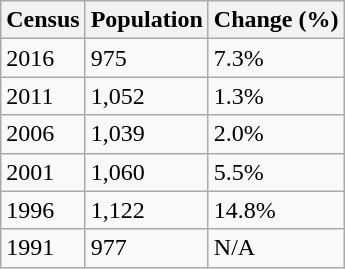<table class="wikitable">
<tr>
<th>Census</th>
<th>Population</th>
<th>Change (%)</th>
</tr>
<tr>
<td>2016</td>
<td>975</td>
<td>7.3%</td>
</tr>
<tr>
<td>2011</td>
<td>1,052</td>
<td>1.3%</td>
</tr>
<tr>
<td>2006</td>
<td>1,039</td>
<td>2.0%</td>
</tr>
<tr>
<td>2001</td>
<td>1,060</td>
<td>5.5%</td>
</tr>
<tr>
<td>1996</td>
<td>1,122</td>
<td>14.8%</td>
</tr>
<tr>
<td>1991</td>
<td>977</td>
<td>N/A</td>
</tr>
</table>
